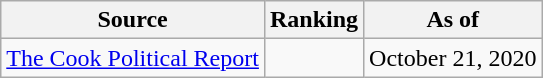<table class="wikitable" style="text-align:center">
<tr>
<th>Source</th>
<th>Ranking</th>
<th>As of</th>
</tr>
<tr>
<td align=left><a href='#'>The Cook Political Report</a></td>
<td></td>
<td>October 21, 2020</td>
</tr>
</table>
